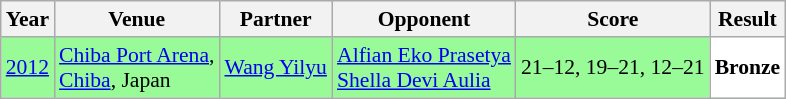<table class="sortable wikitable" style="font-size: 90%">
<tr>
<th>Year</th>
<th>Venue</th>
<th>Partner</th>
<th>Opponent</th>
<th>Score</th>
<th>Result</th>
</tr>
<tr style="background:#98FB98">
<td align="center"><a href='#'>2012</a></td>
<td align="left"><a href='#'>Chiba Port Arena</a>,<br><a href='#'>Chiba</a>, Japan</td>
<td align="left"> <a href='#'>Wang Yilyu</a></td>
<td align="left"> <a href='#'>Alfian Eko Prasetya</a><br> <a href='#'>Shella Devi Aulia</a></td>
<td align="left">21–12, 19–21, 12–21</td>
<td style="text-align:left; background:white"> <strong>Bronze</strong></td>
</tr>
</table>
